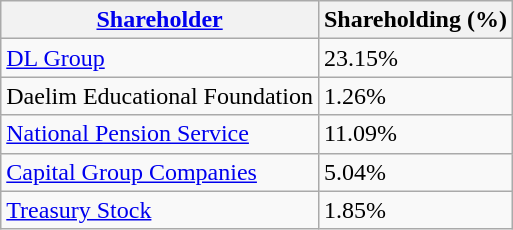<table class="wikitable">
<tr>
<th><a href='#'>Shareholder</a></th>
<th>Shareholding (%)</th>
</tr>
<tr>
<td><a href='#'>DL Group</a></td>
<td>23.15%</td>
</tr>
<tr>
<td>Daelim Educational Foundation</td>
<td>1.26%</td>
</tr>
<tr>
<td><a href='#'>National Pension Service</a></td>
<td>11.09%</td>
</tr>
<tr>
<td><a href='#'>Capital Group Companies</a></td>
<td>5.04%</td>
</tr>
<tr>
<td><a href='#'>Treasury Stock</a></td>
<td>1.85%</td>
</tr>
</table>
